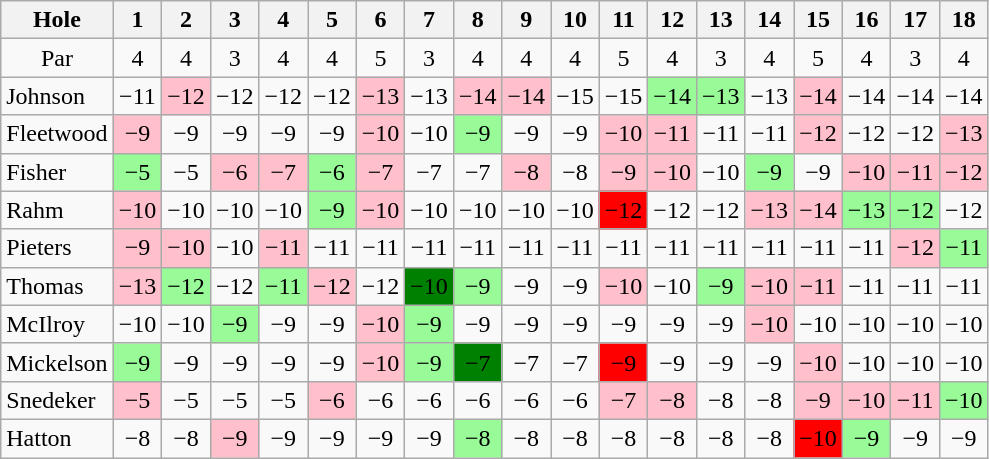<table class="wikitable" style="text-align:center">
<tr>
<th>Hole</th>
<th>1</th>
<th>2</th>
<th>3</th>
<th>4</th>
<th>5</th>
<th>6</th>
<th>7</th>
<th>8</th>
<th>9</th>
<th>10</th>
<th>11</th>
<th>12</th>
<th>13</th>
<th>14</th>
<th>15</th>
<th>16</th>
<th>17</th>
<th>18</th>
</tr>
<tr>
<td>Par</td>
<td>4</td>
<td>4</td>
<td>3</td>
<td>4</td>
<td>4</td>
<td>5</td>
<td>3</td>
<td>4</td>
<td>4</td>
<td>4</td>
<td>5</td>
<td>4</td>
<td>3</td>
<td>4</td>
<td>5</td>
<td>4</td>
<td>3</td>
<td>4</td>
</tr>
<tr>
<td align=left> Johnson</td>
<td>−11</td>
<td style="background: Pink;">−12</td>
<td>−12</td>
<td>−12</td>
<td>−12</td>
<td style="background: Pink;">−13</td>
<td>−13</td>
<td style="background: Pink;">−14</td>
<td style="background: Pink;">−14</td>
<td>−15</td>
<td>−15</td>
<td style="background: PaleGreen;">−14</td>
<td style="background: PaleGreen;">−13</td>
<td>−13</td>
<td style="background: Pink;">−14</td>
<td>−14</td>
<td>−14</td>
<td>−14</td>
</tr>
<tr>
<td align=left> Fleetwood</td>
<td style="background: Pink;">−9</td>
<td>−9</td>
<td>−9</td>
<td>−9</td>
<td>−9</td>
<td style="background: Pink;">−10</td>
<td>−10</td>
<td style="background: PaleGreen;">−9</td>
<td>−9</td>
<td>−9</td>
<td style="background: Pink;">−10</td>
<td style="background: Pink;">−11</td>
<td>−11</td>
<td>−11</td>
<td style="background: Pink;">−12</td>
<td>−12</td>
<td>−12</td>
<td style="background: Pink;">−13</td>
</tr>
<tr>
<td align=left> Fisher</td>
<td style="background: PaleGreen;">−5</td>
<td>−5</td>
<td style="background: Pink;">−6</td>
<td style="background: Pink;">−7</td>
<td style="background: PaleGreen;">−6</td>
<td style="background: Pink;">−7</td>
<td>−7</td>
<td>−7</td>
<td style="background: Pink;">−8</td>
<td>−8</td>
<td style="background: Pink;">−9</td>
<td style="background: Pink;">−10</td>
<td>−10</td>
<td style="background: PaleGreen;">−9</td>
<td>−9</td>
<td style="background: Pink;">−10</td>
<td style="background: Pink;">−11</td>
<td style="background: Pink;">−12</td>
</tr>
<tr>
<td align=left> Rahm</td>
<td style="background: Pink;">−10</td>
<td>−10</td>
<td>−10</td>
<td>−10</td>
<td style="background: PaleGreen;">−9</td>
<td style="background: Pink;">−10</td>
<td>−10</td>
<td>−10</td>
<td>−10</td>
<td>−10</td>
<td style="background: Red;">−12</td>
<td>−12</td>
<td>−12</td>
<td style="background: Pink;">−13</td>
<td style="background: Pink;">−14</td>
<td style="background: PaleGreen;">−13</td>
<td style="background: PaleGreen;">−12</td>
<td>−12</td>
</tr>
<tr>
<td align=left> Pieters</td>
<td style="background: Pink;">−9</td>
<td style="background: Pink;">−10</td>
<td>−10</td>
<td style="background: Pink;">−11</td>
<td>−11</td>
<td>−11</td>
<td>−11</td>
<td>−11</td>
<td>−11</td>
<td>−11</td>
<td>−11</td>
<td>−11</td>
<td>−11</td>
<td>−11</td>
<td>−11</td>
<td>−11</td>
<td style="background: Pink;">−12</td>
<td style="background: PaleGreen;">−11</td>
</tr>
<tr>
<td align=left> Thomas</td>
<td style="background: Pink;">−13</td>
<td style="background: PaleGreen;">−12</td>
<td>−12</td>
<td style="background: PaleGreen;">−11</td>
<td style="background: Pink;">−12</td>
<td>−12</td>
<td style="background: Green;">−10</td>
<td style="background: PaleGreen;">−9</td>
<td>−9</td>
<td>−9</td>
<td style="background: Pink;">−10</td>
<td>−10</td>
<td style="background: PaleGreen;">−9</td>
<td style="background: Pink;">−10</td>
<td style="background: Pink;">−11</td>
<td>−11</td>
<td>−11</td>
<td>−11</td>
</tr>
<tr>
<td align=left> McIlroy</td>
<td>−10</td>
<td>−10</td>
<td style="background: PaleGreen;">−9</td>
<td>−9</td>
<td>−9</td>
<td style="background: Pink;">−10</td>
<td style="background: PaleGreen;">−9</td>
<td>−9</td>
<td>−9</td>
<td>−9</td>
<td>−9</td>
<td>−9</td>
<td>−9</td>
<td style="background: Pink;">−10</td>
<td>−10</td>
<td>−10</td>
<td>−10</td>
<td>−10</td>
</tr>
<tr>
<td align=left> Mickelson</td>
<td style="background: PaleGreen;">−9</td>
<td>−9</td>
<td>−9</td>
<td>−9</td>
<td>−9</td>
<td style="background: Pink;">−10</td>
<td style="background: PaleGreen;">−9</td>
<td style="background: Green;">−7</td>
<td>−7</td>
<td>−7</td>
<td style="background: Red;">−9</td>
<td>−9</td>
<td>−9</td>
<td>−9</td>
<td style="background: Pink;">−10</td>
<td>−10</td>
<td>−10</td>
<td>−10</td>
</tr>
<tr>
<td align=left> Snedeker</td>
<td style="background: Pink;">−5</td>
<td>−5</td>
<td>−5</td>
<td>−5</td>
<td style="background: Pink;">−6</td>
<td>−6</td>
<td>−6</td>
<td>−6</td>
<td>−6</td>
<td>−6</td>
<td style="background: Pink;">−7</td>
<td style="background: Pink;">−8</td>
<td>−8</td>
<td>−8</td>
<td style="background: Pink;">−9</td>
<td style="background: Pink;">−10</td>
<td style="background: Pink;">−11</td>
<td style="background: PaleGreen;">−10</td>
</tr>
<tr>
<td align=left> Hatton</td>
<td>−8</td>
<td>−8</td>
<td style="background: Pink;">−9</td>
<td>−9</td>
<td>−9</td>
<td>−9</td>
<td>−9</td>
<td style="background: PaleGreen;">−8</td>
<td>−8</td>
<td>−8</td>
<td>−8</td>
<td>−8</td>
<td>−8</td>
<td>−8</td>
<td style="background: Red;">−10</td>
<td style="background: PaleGreen;">−9</td>
<td>−9</td>
<td>−9</td>
</tr>
</table>
